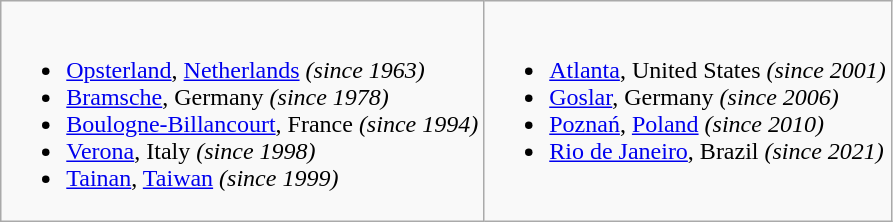<table class="wikitable">
<tr valign="top">
<td><br><ul><li> <a href='#'>Opsterland</a>, <a href='#'>Netherlands</a> <em>(since 1963)</em></li><li> <a href='#'>Bramsche</a>, Germany <em>(since 1978)</em></li><li> <a href='#'>Boulogne-Billancourt</a>, France <em>(since 1994)</em></li><li> <a href='#'>Verona</a>, Italy <em>(since 1998)</em></li><li> <a href='#'>Tainan</a>, <a href='#'>Taiwan</a> <em>(since 1999)</em></li></ul></td>
<td><br><ul><li> <a href='#'>Atlanta</a>, United States <em>(since 2001)</em></li><li> <a href='#'>Goslar</a>, Germany <em>(since 2006)</em></li><li> <a href='#'>Poznań</a>, <a href='#'>Poland</a> <em>(since 2010)</em></li><li> <a href='#'>Rio de Janeiro</a>, Brazil <em>(since 2021)</em></li></ul></td>
</tr>
</table>
